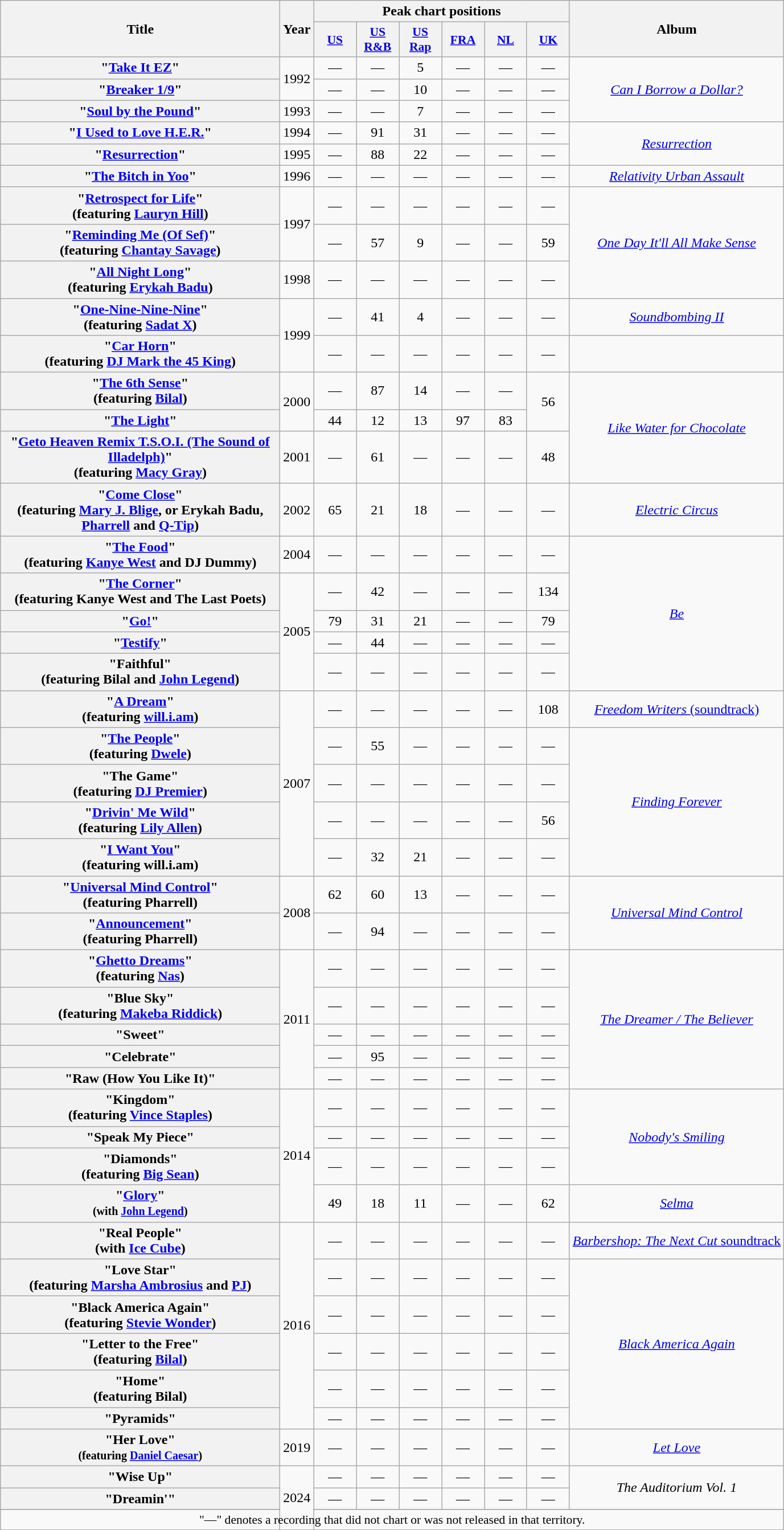<table class="wikitable plainrowheaders" style="text-align:center;">
<tr>
<th scope="col" rowspan="2" style="width:20em;">Title</th>
<th scope="col" rowspan="2">Year</th>
<th scope="col" colspan="6">Peak chart positions</th>
<th scope="col" rowspan="2">Album</th>
</tr>
<tr>
<th style="width:3em;font-size:90%;"><a href='#'>US</a><br></th>
<th style="width:3em;font-size:90%;"><a href='#'>US<br>R&B</a><br></th>
<th style="width:3em;font-size:90%;"><a href='#'>US<br>Rap</a><br></th>
<th style="width:3em;font-size:90%;"><a href='#'>FRA</a><br></th>
<th style="width:3em;font-size:90%;"><a href='#'>NL</a><br></th>
<th style="width:3em;font-size:90%;"><a href='#'>UK</a><br></th>
</tr>
<tr>
<th scope="row">"<a href='#'>Take It EZ</a>"<br></th>
<td rowspan="2">1992</td>
<td>—</td>
<td>—</td>
<td>5</td>
<td>—</td>
<td>—</td>
<td>—</td>
<td rowspan="3"><em><a href='#'>Can I Borrow a Dollar?</a></em></td>
</tr>
<tr>
<th scope="row">"<a href='#'>Breaker 1/9</a>"<br></th>
<td>—</td>
<td>—</td>
<td>10</td>
<td>—</td>
<td>—</td>
<td>—</td>
</tr>
<tr>
<th scope="row">"<a href='#'>Soul by the Pound</a>"<br></th>
<td>1993</td>
<td>—</td>
<td>—</td>
<td>7</td>
<td>—</td>
<td>—</td>
<td>—</td>
</tr>
<tr>
<th scope="row">"<a href='#'>I Used to Love H.E.R.</a>"<br></th>
<td>1994</td>
<td>—</td>
<td>91</td>
<td>31</td>
<td>—</td>
<td>—</td>
<td>—</td>
<td rowspan="2"><em><a href='#'>Resurrection</a></em></td>
</tr>
<tr>
<th scope="row">"<a href='#'>Resurrection</a>"<br></th>
<td>1995</td>
<td>—</td>
<td>88</td>
<td>22</td>
<td>—</td>
<td>—</td>
<td>—</td>
</tr>
<tr>
<th scope="row">"<a href='#'>The Bitch in Yoo</a>"</th>
<td>1996</td>
<td>—</td>
<td>—</td>
<td>—</td>
<td>—</td>
<td>—</td>
<td>—</td>
<td><em><a href='#'>Relativity Urban Assault</a></em></td>
</tr>
<tr>
<th scope="row">"<a href='#'>Retrospect for Life</a>"<br><span>(featuring <a href='#'>Lauryn Hill</a>)</span></th>
<td rowspan="2">1997</td>
<td>—</td>
<td>—</td>
<td>—</td>
<td>—</td>
<td>—</td>
<td>—</td>
<td rowspan="3"><em><a href='#'>One Day It'll All Make Sense</a></em></td>
</tr>
<tr>
<th scope="row">"<a href='#'>Reminding Me (Of Sef)</a>"<br><span>(featuring <a href='#'>Chantay Savage</a>)</span></th>
<td>—</td>
<td>57</td>
<td>9</td>
<td>—</td>
<td>—</td>
<td>59</td>
</tr>
<tr>
<th scope="row">"<a href='#'>All Night Long</a>"<br><span>(featuring <a href='#'>Erykah Badu</a>)</span></th>
<td>1998</td>
<td>—</td>
<td>—</td>
<td>—</td>
<td>—</td>
<td>—</td>
<td>—</td>
</tr>
<tr>
<th scope="row">"<a href='#'>One-Nine-Nine-Nine</a>"<br><span>(featuring <a href='#'>Sadat X</a>)</span></th>
<td rowspan="2">1999</td>
<td>—</td>
<td>41</td>
<td>4</td>
<td>—</td>
<td>—</td>
<td>—</td>
<td><em><a href='#'>Soundbombing II</a></em></td>
</tr>
<tr>
<th scope="row">"<a href='#'>Car Horn</a>"<br><span>(featuring <a href='#'>DJ Mark the 45 King</a>)</span></th>
<td>—</td>
<td>—</td>
<td>—</td>
<td>—</td>
<td>—</td>
<td>—</td>
<td></td>
</tr>
<tr>
<th scope="row">"<a href='#'>The 6th Sense</a>"<br><span>(featuring <a href='#'>Bilal</a>)</span></th>
<td rowspan="2">2000</td>
<td>—</td>
<td>87</td>
<td>14</td>
<td>—</td>
<td>—</td>
<td rowspan="2">56</td>
<td rowspan="3"><em><a href='#'>Like Water for Chocolate</a></em></td>
</tr>
<tr>
<th scope="row">"<a href='#'>The Light</a>"</th>
<td>44</td>
<td>12</td>
<td>13</td>
<td>97</td>
<td>83</td>
</tr>
<tr>
<th scope="row">"<a href='#'>Geto Heaven Remix T.S.O.I. (The Sound of Illadelph)</a>"<br><span>(featuring <a href='#'>Macy Gray</a>)</span></th>
<td>2001</td>
<td>—</td>
<td>61</td>
<td>—</td>
<td>—</td>
<td>—</td>
<td>48</td>
</tr>
<tr>
<th scope="row">"<a href='#'>Come Close</a>"<br><span>(featuring <a href='#'>Mary J. Blige</a>, or Erykah Badu, <a href='#'>Pharrell</a> and <a href='#'>Q-Tip</a>)</span></th>
<td>2002</td>
<td>65</td>
<td>21</td>
<td>18</td>
<td>—</td>
<td>—</td>
<td>—</td>
<td><em><a href='#'>Electric Circus</a></em></td>
</tr>
<tr>
<th scope="row">"<a href='#'>The Food</a>"<br><span>(featuring <a href='#'>Kanye West</a> and DJ Dummy)</span></th>
<td>2004</td>
<td>—</td>
<td>—</td>
<td>—</td>
<td>—</td>
<td>—</td>
<td>—</td>
<td rowspan="5"><em><a href='#'>Be</a></em></td>
</tr>
<tr>
<th scope="row">"<a href='#'>The Corner</a>"<br><span>(featuring Kanye West and The Last Poets)</span></th>
<td rowspan="4">2005</td>
<td>—</td>
<td>42</td>
<td>—</td>
<td>—</td>
<td>—</td>
<td>134</td>
</tr>
<tr>
<th scope="row">"<a href='#'>Go!</a>"</th>
<td>79</td>
<td>31</td>
<td>21</td>
<td>—</td>
<td>—</td>
<td>79</td>
</tr>
<tr>
<th scope="row">"<a href='#'>Testify</a>"</th>
<td>—</td>
<td>44</td>
<td>—</td>
<td>—</td>
<td>—</td>
<td>—</td>
</tr>
<tr>
<th scope="row">"Faithful"<br><span>(featuring Bilal and <a href='#'>John Legend</a>)</span></th>
<td>—</td>
<td>—</td>
<td>—</td>
<td>—</td>
<td>—</td>
<td>—</td>
</tr>
<tr>
<th scope="row">"<a href='#'>A Dream</a>"<br><span>(featuring <a href='#'>will.i.am</a>)</span></th>
<td rowspan="5">2007</td>
<td>—</td>
<td>—</td>
<td>—</td>
<td>—</td>
<td>—</td>
<td>108</td>
<td><a href='#'><em>Freedom Writers</em> (soundtrack)</a></td>
</tr>
<tr>
<th scope="row">"<a href='#'>The People</a>"<br><span>(featuring <a href='#'>Dwele</a>)</span></th>
<td>—</td>
<td>55</td>
<td>—</td>
<td>—</td>
<td>—</td>
<td>—</td>
<td rowspan="4"><em><a href='#'>Finding Forever</a></em></td>
</tr>
<tr>
<th scope="row">"The Game"<br><span>(featuring <a href='#'>DJ Premier</a>)</span></th>
<td>—</td>
<td>—</td>
<td>—</td>
<td>—</td>
<td>—</td>
<td>—</td>
</tr>
<tr>
<th scope="row">"<a href='#'>Drivin' Me Wild</a>"<br><span>(featuring <a href='#'>Lily Allen</a>)</span></th>
<td>—</td>
<td>—</td>
<td>—</td>
<td>—</td>
<td>—</td>
<td>56</td>
</tr>
<tr>
<th scope="row">"<a href='#'>I Want You</a>"<br><span>(featuring will.i.am)</span></th>
<td>—</td>
<td>32</td>
<td>21</td>
<td>—</td>
<td>—</td>
<td>—</td>
</tr>
<tr>
<th scope="row">"<a href='#'>Universal Mind Control</a>"<br><span>(featuring Pharrell)</span></th>
<td rowspan="2">2008</td>
<td>62</td>
<td>60</td>
<td>13</td>
<td>—</td>
<td>—</td>
<td>—</td>
<td rowspan="2"><em><a href='#'>Universal Mind Control</a></em></td>
</tr>
<tr>
<th scope="row">"<a href='#'>Announcement</a>"<br><span>(featuring Pharrell)</span></th>
<td>—</td>
<td>94</td>
<td>—</td>
<td>—</td>
<td>—</td>
<td>—</td>
</tr>
<tr>
<th scope="row">"<a href='#'>Ghetto Dreams</a>"<br><span>(featuring <a href='#'>Nas</a>)</span></th>
<td rowspan="5">2011</td>
<td>—</td>
<td>—</td>
<td>—</td>
<td>—</td>
<td>—</td>
<td>—</td>
<td rowspan="5"><em><a href='#'>The Dreamer / The Believer</a></em></td>
</tr>
<tr>
<th scope="row">"Blue Sky"<br><span>(featuring <a href='#'>Makeba Riddick</a>)</span></th>
<td>—</td>
<td>—</td>
<td>—</td>
<td>—</td>
<td>—</td>
<td>—</td>
</tr>
<tr>
<th scope="row">"Sweet"</th>
<td>—</td>
<td>—</td>
<td>—</td>
<td>—</td>
<td>—</td>
<td>—</td>
</tr>
<tr>
<th scope="row">"Celebrate"</th>
<td>—</td>
<td>95</td>
<td>—</td>
<td>—</td>
<td>—</td>
<td>—</td>
</tr>
<tr>
<th scope="row">"Raw (How You Like It)"</th>
<td>—</td>
<td>—</td>
<td>—</td>
<td>—</td>
<td>—</td>
<td>—</td>
</tr>
<tr>
<th scope="row">"Kingdom"<br><span>(featuring <a href='#'>Vince Staples</a>)</span></th>
<td rowspan="4">2014</td>
<td>—</td>
<td>—</td>
<td>—</td>
<td>—</td>
<td>—</td>
<td>—</td>
<td rowspan="3"><em><a href='#'>Nobody's Smiling</a></em></td>
</tr>
<tr>
<th scope="row">"Speak My Piece"</th>
<td>—</td>
<td>—</td>
<td>—</td>
<td>—</td>
<td>—</td>
<td>—</td>
</tr>
<tr>
<th scope="row">"Diamonds"<br><span>(featuring <a href='#'>Big Sean</a>)</span></th>
<td>—</td>
<td>—</td>
<td>—</td>
<td>—</td>
<td>—</td>
<td>—</td>
</tr>
<tr>
<th scope="row">"<a href='#'>Glory</a>"<br><small>(with <a href='#'>John Legend</a>)</small></th>
<td>49</td>
<td>18</td>
<td>11</td>
<td>—</td>
<td>—</td>
<td>62</td>
<td><em><a href='#'>Selma</a></em></td>
</tr>
<tr>
<th scope="row">"Real People" <br><span>(with <a href='#'>Ice Cube</a>)</span></th>
<td rowspan="6">2016</td>
<td>—</td>
<td>—</td>
<td>—</td>
<td>—</td>
<td>—</td>
<td>—</td>
<td><a href='#'><em>Barbershop: The Next Cut</em> soundtrack</a></td>
</tr>
<tr>
<th scope="row">"Love Star"<br><span>(featuring <a href='#'>Marsha Ambrosius</a> and <a href='#'>PJ</a>)</span></th>
<td>—</td>
<td>—</td>
<td>—</td>
<td>—</td>
<td>—</td>
<td>—</td>
<td rowspan="5"><em><a href='#'>Black America Again</a></em></td>
</tr>
<tr>
<th scope="row">"Black America Again"<br><span>(featuring <a href='#'>Stevie Wonder</a>)</span></th>
<td>—</td>
<td>—</td>
<td>—</td>
<td>—</td>
<td>—</td>
<td>—</td>
</tr>
<tr>
<th scope="row">"Letter to the Free"<br><span>(featuring <a href='#'>Bilal</a>)</span></th>
<td>—</td>
<td>—</td>
<td>—</td>
<td>—</td>
<td>—</td>
<td>—</td>
</tr>
<tr>
<th scope="row">"Home"<br><span>(featuring Bilal)</span></th>
<td>—</td>
<td>—</td>
<td>—</td>
<td>—</td>
<td>—</td>
<td>—</td>
</tr>
<tr>
<th scope="row">"Pyramids"</th>
<td>—</td>
<td>—</td>
<td>—</td>
<td>—</td>
<td>—</td>
<td>—</td>
</tr>
<tr>
<th scope="row">"Her Love"<br><small>(featuring <a href='#'>Daniel Caesar</a>)</small></th>
<td>2019</td>
<td>—</td>
<td>—</td>
<td>—</td>
<td>—</td>
<td>—</td>
<td>—</td>
<td><em><a href='#'>Let Love</a></em></td>
</tr>
<tr>
<th scope="row">"Wise Up"</th>
<td rowspan="6">2024</td>
<td>—</td>
<td>—</td>
<td>—</td>
<td>—</td>
<td>—</td>
<td>—</td>
<td rowspan="2"><em>The Auditorium Vol. 1</em></td>
</tr>
<tr>
<th scope="row">"Dreamin'"</th>
<td>—</td>
<td>—</td>
<td>—</td>
<td>—</td>
<td>—</td>
<td>—</td>
</tr>
<tr>
</tr>
<tr>
<td colspan="14" style="font-size:90%">"—" denotes a recording that did not chart or was not released in that territory.</td>
</tr>
</table>
